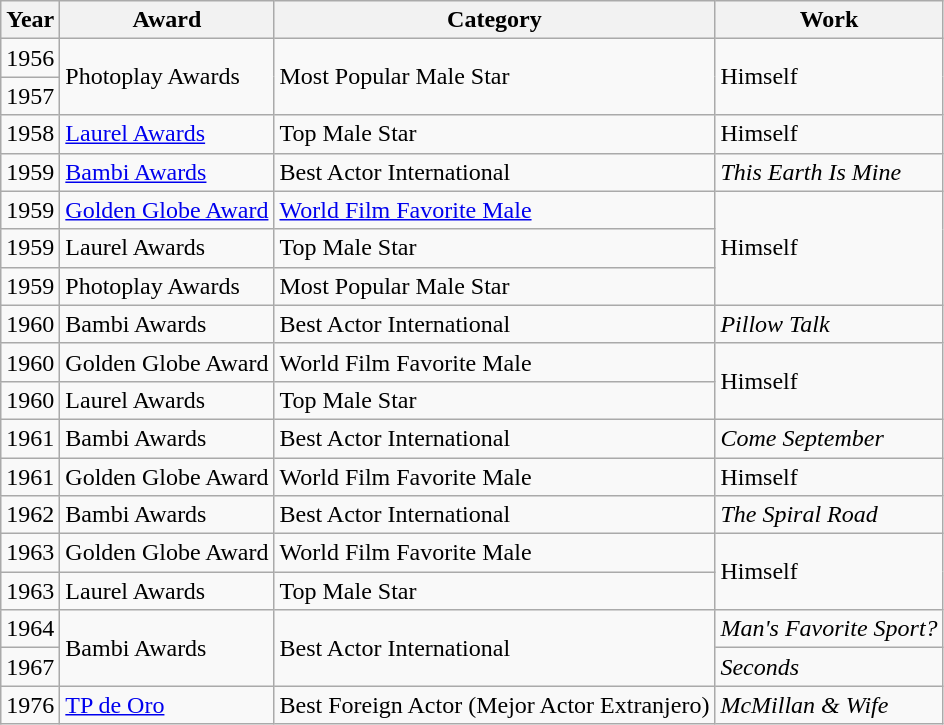<table class="wikitable sortable">
<tr>
<th>Year</th>
<th>Award</th>
<th>Category</th>
<th>Work</th>
</tr>
<tr>
<td>1956</td>
<td rowspan="2">Photoplay Awards</td>
<td rowspan="2">Most Popular Male Star</td>
<td rowspan="2">Himself</td>
</tr>
<tr>
<td>1957</td>
</tr>
<tr>
<td>1958</td>
<td><a href='#'>Laurel Awards</a></td>
<td>Top Male Star</td>
<td>Himself</td>
</tr>
<tr>
<td>1959</td>
<td><a href='#'>Bambi Awards</a></td>
<td>Best Actor  International</td>
<td><em>This Earth Is Mine</em></td>
</tr>
<tr>
<td>1959</td>
<td><a href='#'>Golden Globe Award</a></td>
<td><a href='#'>World Film Favorite  Male</a></td>
<td rowspan="3">Himself</td>
</tr>
<tr>
<td>1959</td>
<td>Laurel Awards</td>
<td>Top Male Star</td>
</tr>
<tr>
<td>1959</td>
<td>Photoplay Awards</td>
<td>Most Popular Male Star</td>
</tr>
<tr>
<td>1960</td>
<td>Bambi Awards</td>
<td>Best Actor  International</td>
<td><em>Pillow Talk</em></td>
</tr>
<tr>
<td>1960</td>
<td>Golden Globe Award</td>
<td>World Film Favorite  Male</td>
<td rowspan="2">Himself</td>
</tr>
<tr>
<td>1960</td>
<td>Laurel Awards</td>
<td>Top Male Star</td>
</tr>
<tr>
<td>1961</td>
<td>Bambi Awards</td>
<td>Best Actor  International</td>
<td><em>Come September</em></td>
</tr>
<tr>
<td>1961</td>
<td>Golden Globe Award</td>
<td>World Film Favorite  Male</td>
<td>Himself</td>
</tr>
<tr>
<td>1962</td>
<td>Bambi Awards</td>
<td>Best Actor  International</td>
<td><em>The Spiral Road</em></td>
</tr>
<tr>
<td>1963</td>
<td>Golden Globe Award</td>
<td>World Film Favorite  Male</td>
<td rowspan="2">Himself</td>
</tr>
<tr>
<td>1963</td>
<td>Laurel Awards</td>
<td>Top Male Star</td>
</tr>
<tr>
<td>1964</td>
<td rowspan="2">Bambi Awards</td>
<td rowspan="2">Best Actor  International</td>
<td><em>Man's Favorite Sport?</em></td>
</tr>
<tr>
<td>1967</td>
<td><em>Seconds</em></td>
</tr>
<tr>
<td>1976</td>
<td><a href='#'>TP de Oro</a></td>
<td>Best Foreign Actor (Mejor Actor Extranjero)</td>
<td><em>McMillan & Wife</em></td>
</tr>
</table>
